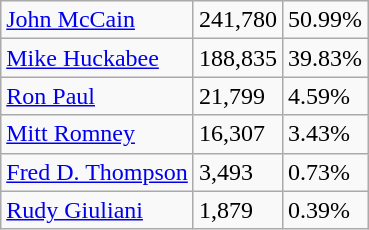<table class="wikitable" style="float:left;">
<tr>
<td><a href='#'>John McCain</a></td>
<td>241,780</td>
<td>50.99%</td>
</tr>
<tr>
<td><a href='#'>Mike Huckabee</a></td>
<td>188,835</td>
<td>39.83%</td>
</tr>
<tr>
<td><a href='#'>Ron Paul</a></td>
<td>21,799</td>
<td>4.59%</td>
</tr>
<tr>
<td><a href='#'>Mitt Romney</a></td>
<td>16,307</td>
<td>3.43%</td>
</tr>
<tr>
<td><a href='#'>Fred D. Thompson</a></td>
<td>3,493</td>
<td>0.73%</td>
</tr>
<tr>
<td><a href='#'>Rudy Giuliani</a></td>
<td>1,879</td>
<td>0.39%</td>
</tr>
</table>
